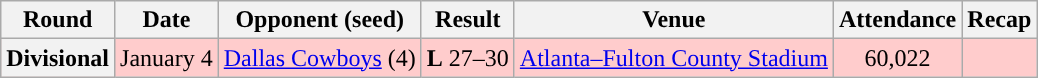<table class="wikitable" style="text-align:center">
<tr>
<th>Round</th>
<th>Date</th>
<th>Opponent (seed)</th>
<th>Result</th>
<th>Venue</th>
<th>Attendance</th>
<th>Recap</th>
</tr>
<tr style="background:#fcc">
<th>Divisional</th>
<td>January 4</td>
<td><a href='#'>Dallas Cowboys</a> (4)</td>
<td><strong>L</strong> 27–30</td>
<td><a href='#'>Atlanta–Fulton County Stadium</a></td>
<td>60,022</td>
<td></td>
</tr>
</table>
